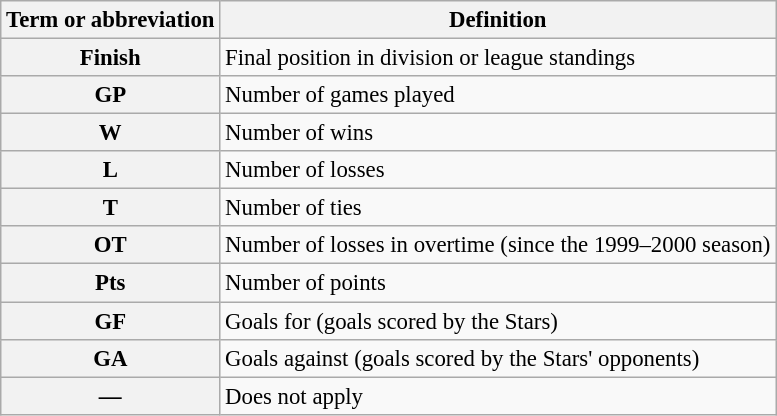<table class="wikitable" style="font-size:95%">
<tr>
<th scope="col">Term or abbreviation</th>
<th scope="col">Definition</th>
</tr>
<tr>
<th scope="row">Finish</th>
<td>Final position in division or league standings</td>
</tr>
<tr>
<th scope="row">GP</th>
<td>Number of games played</td>
</tr>
<tr>
<th scope="row">W</th>
<td>Number of wins</td>
</tr>
<tr>
<th scope="row">L</th>
<td>Number of losses</td>
</tr>
<tr>
<th scope="row">T</th>
<td>Number of ties</td>
</tr>
<tr>
<th scope="row">OT</th>
<td>Number of losses in overtime (since the 1999–2000 season)</td>
</tr>
<tr>
<th scope="row">Pts</th>
<td>Number of points</td>
</tr>
<tr>
<th scope="row">GF</th>
<td>Goals for (goals scored by the Stars)</td>
</tr>
<tr>
<th scope="row">GA</th>
<td>Goals against (goals scored by the Stars' opponents)</td>
</tr>
<tr>
<th scope="row">—</th>
<td>Does not apply</td>
</tr>
</table>
